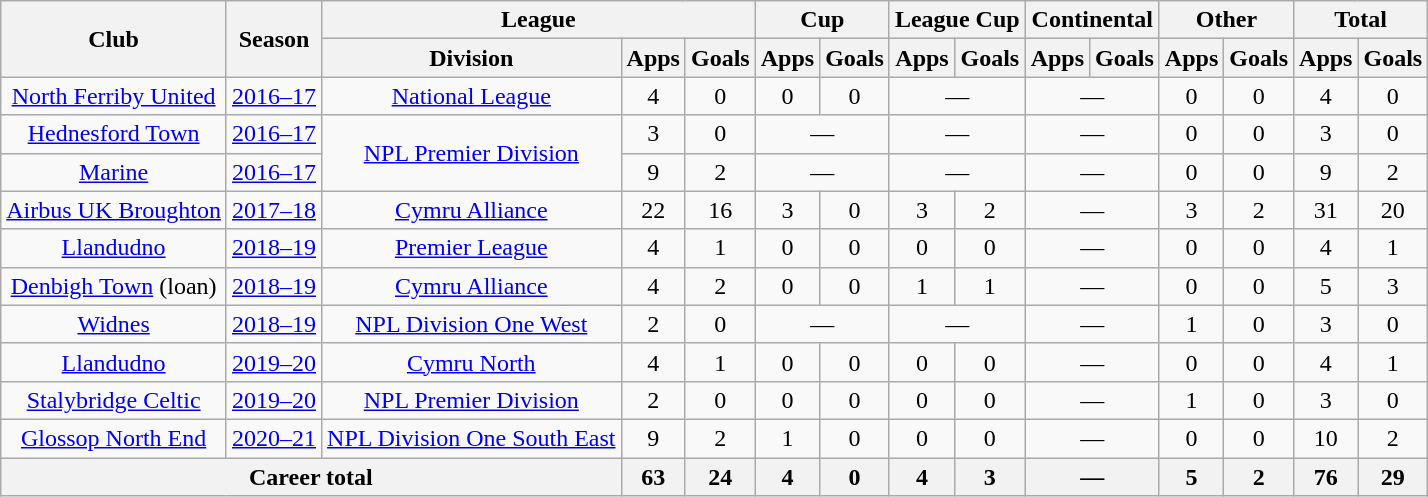<table class="wikitable" style="text-align:center">
<tr>
<th rowspan="2">Club</th>
<th rowspan="2">Season</th>
<th colspan="3">League</th>
<th colspan="2">Cup</th>
<th colspan="2">League Cup</th>
<th colspan="2">Continental</th>
<th colspan="2">Other</th>
<th colspan="2">Total</th>
</tr>
<tr>
<th>Division</th>
<th>Apps</th>
<th>Goals</th>
<th>Apps</th>
<th>Goals</th>
<th>Apps</th>
<th>Goals</th>
<th>Apps</th>
<th>Goals</th>
<th>Apps</th>
<th>Goals</th>
<th>Apps</th>
<th>Goals</th>
</tr>
<tr>
<td rowspan="1"><a href='#'>North Ferriby United</a></td>
<td><a href='#'>2016–17</a></td>
<td rowspan="1"><a href='#'>National League</a></td>
<td>4</td>
<td>0</td>
<td>0</td>
<td>0</td>
<td colspan="2">—</td>
<td colspan="2">—</td>
<td>0</td>
<td>0</td>
<td>4</td>
<td>0</td>
</tr>
<tr>
<td rowspan="1"><a href='#'>Hednesford Town</a></td>
<td><a href='#'>2016–17</a></td>
<td rowspan="2"><a href='#'>NPL Premier Division</a></td>
<td>3</td>
<td>0</td>
<td colspan="2">—</td>
<td colspan="2">—</td>
<td colspan="2">—</td>
<td>0</td>
<td>0</td>
<td>3</td>
<td>0</td>
</tr>
<tr>
<td rowspan="1"><a href='#'>Marine</a></td>
<td><a href='#'>2016–17</a></td>
<td>9</td>
<td>2</td>
<td colspan="2">—</td>
<td colspan="2">—</td>
<td colspan="2">—</td>
<td>0</td>
<td>0</td>
<td>9</td>
<td>2</td>
</tr>
<tr>
<td rowspan="1"><a href='#'>Airbus UK Broughton</a></td>
<td><a href='#'>2017–18</a></td>
<td rowspan="1"><a href='#'>Cymru Alliance</a></td>
<td>22</td>
<td>16</td>
<td>3</td>
<td>0</td>
<td>3</td>
<td>2</td>
<td colspan="2">—</td>
<td>3</td>
<td>2</td>
<td>31</td>
<td>20</td>
</tr>
<tr>
<td rowspan="1"><a href='#'>Llandudno</a></td>
<td><a href='#'>2018–19</a></td>
<td rowspan="1"><a href='#'>Premier League</a></td>
<td>4</td>
<td>1</td>
<td>0</td>
<td>0</td>
<td>0</td>
<td>0</td>
<td colspan="2">—</td>
<td>0</td>
<td>0</td>
<td>4</td>
<td>1</td>
</tr>
<tr>
<td rowspan="1"><a href='#'>Denbigh Town</a> (loan)</td>
<td><a href='#'>2018–19</a></td>
<td rowspan="1"><a href='#'>Cymru Alliance</a></td>
<td>4</td>
<td>2</td>
<td>0</td>
<td>0</td>
<td>1</td>
<td>1</td>
<td colspan="2">—</td>
<td>0</td>
<td>0</td>
<td>5</td>
<td>3</td>
</tr>
<tr>
<td rowspan="1"><a href='#'>Widnes</a></td>
<td><a href='#'>2018–19</a></td>
<td rowspan="1"><a href='#'>NPL Division One West</a></td>
<td>2</td>
<td>0</td>
<td colspan="2">—</td>
<td colspan="2">—</td>
<td colspan="2">—</td>
<td>1</td>
<td>0</td>
<td>3</td>
<td>0</td>
</tr>
<tr>
<td rowspan="1"><a href='#'>Llandudno</a></td>
<td><a href='#'>2019–20</a></td>
<td rowspan="1"><a href='#'>Cymru North</a></td>
<td>4</td>
<td>1</td>
<td>0</td>
<td>0</td>
<td>0</td>
<td>0</td>
<td colspan="2">—</td>
<td>0</td>
<td>0</td>
<td>4</td>
<td>1</td>
</tr>
<tr>
<td rowspan="1"><a href='#'>Stalybridge Celtic</a></td>
<td><a href='#'>2019–20</a></td>
<td rowspan="1"><a href='#'>NPL Premier Division</a></td>
<td>2</td>
<td>0</td>
<td>0</td>
<td>0</td>
<td>0</td>
<td>0</td>
<td colspan="2">—</td>
<td>1</td>
<td>0</td>
<td>3</td>
<td>0</td>
</tr>
<tr>
<td rowspan="1"><a href='#'>Glossop North End</a></td>
<td><a href='#'>2020–21</a></td>
<td rowspan="1"><a href='#'>NPL Division One South East</a></td>
<td>9</td>
<td>2</td>
<td>1</td>
<td>0</td>
<td>0</td>
<td>0</td>
<td colspan="2">—</td>
<td>0</td>
<td>0</td>
<td>10</td>
<td>2</td>
</tr>
<tr>
<th colspan="3">Career total</th>
<th>63</th>
<th>24</th>
<th>4</th>
<th>0</th>
<th>4</th>
<th>3</th>
<th colspan="2">—</th>
<th>5</th>
<th>2</th>
<th>76</th>
<th>29</th>
</tr>
</table>
